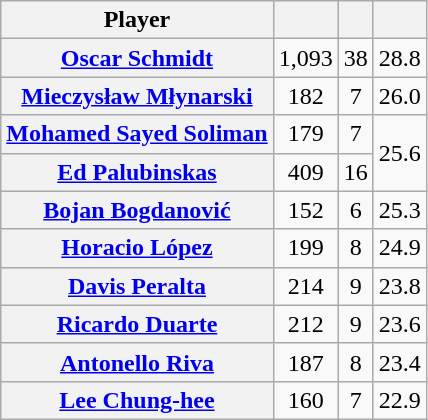<table class="wikitable sortable plainrowheaders" style="text-align:center; display:inline-table;">
<tr>
<th scope="col">Player</th>
<th scope="col"></th>
<th scope="col"></th>
<th scope="col"></th>
</tr>
<tr>
<th scope="row"> <a href='#'>Oscar Schmidt</a></th>
<td>1,093</td>
<td>38</td>
<td>28.8</td>
</tr>
<tr>
<th scope="row"> <a href='#'>Mieczysław Młynarski</a></th>
<td>182</td>
<td>7</td>
<td>26.0</td>
</tr>
<tr>
<th scope="row"> <a href='#'>Mohamed Sayed Soliman</a></th>
<td>179</td>
<td>7</td>
<td rowspan="2">25.6</td>
</tr>
<tr>
<th scope="row"> <a href='#'>Ed Palubinskas</a></th>
<td>409</td>
<td>16</td>
</tr>
<tr>
<th scope="row"> <a href='#'>Bojan Bogdanović</a></th>
<td>152</td>
<td>6</td>
<td>25.3</td>
</tr>
<tr>
<th scope="row"> <a href='#'>Horacio López</a></th>
<td>199</td>
<td>8</td>
<td>24.9</td>
</tr>
<tr>
<th scope="row"> <a href='#'>Davis Peralta</a></th>
<td>214</td>
<td>9</td>
<td>23.8</td>
</tr>
<tr>
<th scope="row"> <a href='#'>Ricardo Duarte</a></th>
<td>212</td>
<td>9</td>
<td>23.6</td>
</tr>
<tr>
<th scope="row"> <a href='#'>Antonello Riva</a></th>
<td>187</td>
<td>8</td>
<td>23.4</td>
</tr>
<tr>
<th scope="row"> <a href='#'>Lee Chung-hee</a></th>
<td>160</td>
<td>7</td>
<td>22.9</td>
</tr>
</table>
